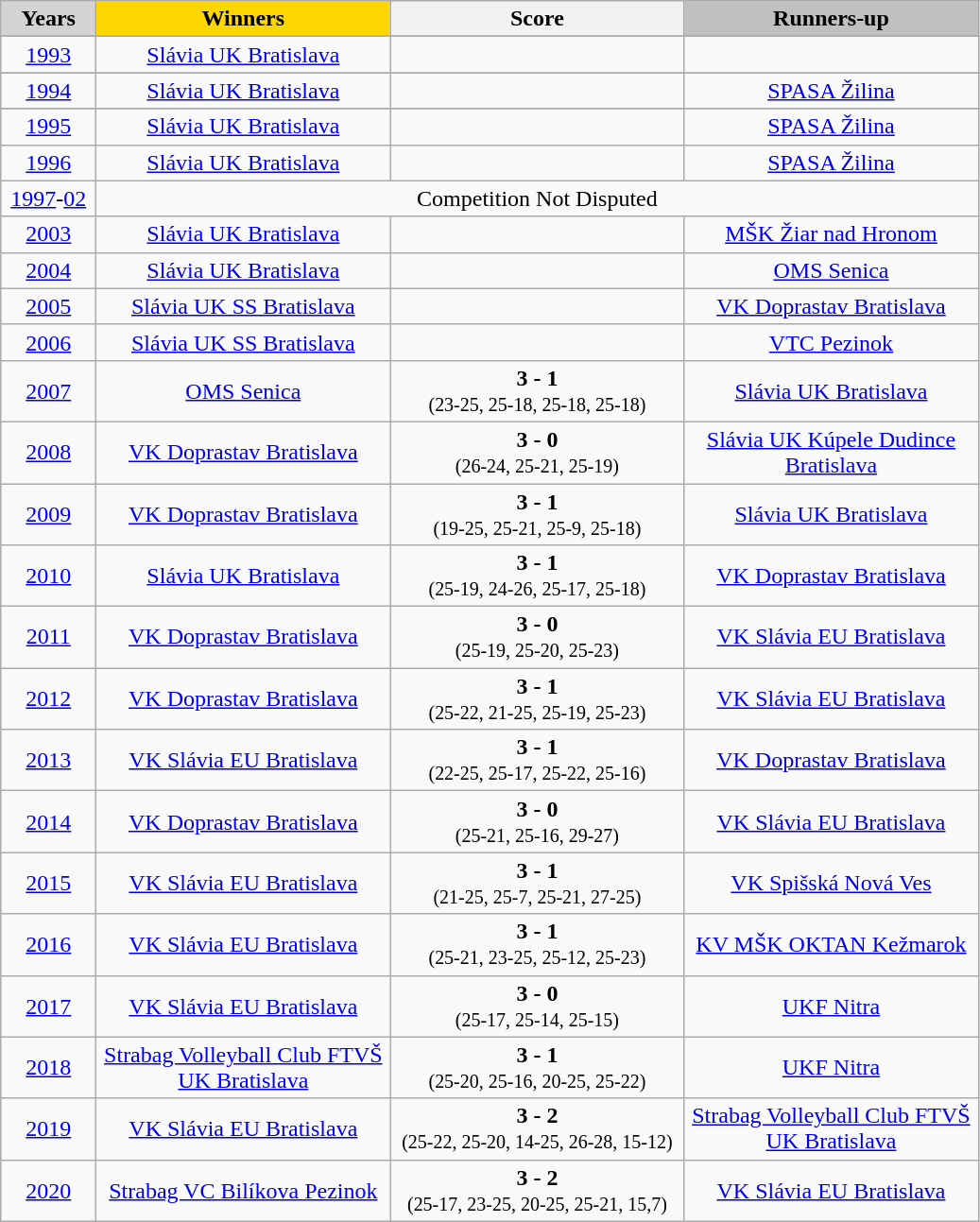<table class="wikitable">
<tr>
<th width=60; style="background:#d3d3d3">Years</th>
<th width=200; style="background:gold">Winners</th>
<th width=200>Score</th>
<th width=200; style="background:silver">Runners-up</th>
</tr>
<tr>
</tr>
<tr align=center>
<td><a href='#'>1993</a></td>
<td><a href='#'>Slávia UK Bratislava</a></td>
<td></td>
<td></td>
</tr>
<tr>
</tr>
<tr align=center>
<td><a href='#'>1994</a></td>
<td><a href='#'>Slávia UK Bratislava</a></td>
<td></td>
<td><a href='#'>SPASA Žilina</a></td>
</tr>
<tr>
</tr>
<tr align=center>
<td><a href='#'>1995</a></td>
<td><a href='#'>Slávia UK Bratislava</a></td>
<td></td>
<td><a href='#'>SPASA Žilina</a></td>
</tr>
<tr align=center>
<td><a href='#'>1996</a></td>
<td><a href='#'>Slávia UK Bratislava</a></td>
<td></td>
<td><a href='#'>SPASA Žilina</a></td>
</tr>
<tr align=center>
<td><a href='#'>1997</a>-<a href='#'>02</a></td>
<td colspan="3" align="center">Competition Not Disputed</td>
</tr>
<tr align=center>
<td><a href='#'>2003</a></td>
<td><a href='#'>Slávia UK Bratislava</a></td>
<td></td>
<td><a href='#'>MŠK Žiar nad Hronom</a></td>
</tr>
<tr align=center>
<td><a href='#'>2004</a></td>
<td><a href='#'>Slávia UK Bratislava</a></td>
<td></td>
<td><a href='#'>OMS Senica</a></td>
</tr>
<tr align=center>
<td><a href='#'>2005</a></td>
<td><a href='#'>Slávia UK SS Bratislava</a></td>
<td></td>
<td><a href='#'>VK Doprastav Bratislava</a></td>
</tr>
<tr align=center>
<td><a href='#'>2006</a></td>
<td><a href='#'>Slávia UK SS Bratislava</a></td>
<td></td>
<td><a href='#'>VTC Pezinok</a></td>
</tr>
<tr align=center>
<td><a href='#'>2007</a></td>
<td><a href='#'>OMS Senica</a></td>
<td><strong>3 - 1</strong><br><small>(23-25, 25-18, 25-18, 25-18)</small></td>
<td><a href='#'>Slávia UK Bratislava</a></td>
</tr>
<tr align=center>
<td><a href='#'>2008</a></td>
<td><a href='#'>VK Doprastav Bratislava</a></td>
<td><strong>3 - 0</strong><br><small>(26-24, 25-21, 25-19)</small></td>
<td><a href='#'>Slávia UK Kúpele Dudince Bratislava</a></td>
</tr>
<tr align=center>
<td><a href='#'>2009</a></td>
<td><a href='#'>VK Doprastav Bratislava</a></td>
<td><strong>3 - 1</strong><br><small>(19-25, 25-21, 25-9, 25-18)</small></td>
<td><a href='#'>Slávia UK Bratislava</a></td>
</tr>
<tr align=center>
<td><a href='#'>2010</a></td>
<td><a href='#'>Slávia UK Bratislava</a></td>
<td><strong>3 - 1</strong><br><small>(25-19, 24-26, 25-17, 25-18)</small></td>
<td><a href='#'>VK Doprastav Bratislava</a></td>
</tr>
<tr align=center>
<td><a href='#'>2011</a></td>
<td><a href='#'>VK Doprastav Bratislava</a></td>
<td><strong>3 - 0</strong><br><small>(25-19, 25-20, 25-23)</small></td>
<td><a href='#'>VK Slávia EU Bratislava</a></td>
</tr>
<tr align=center>
<td><a href='#'>2012</a></td>
<td><a href='#'>VK Doprastav Bratislava</a></td>
<td><strong>3 - 1</strong><br><small>(25-22, 21-25, 25-19, 25-23)</small></td>
<td><a href='#'>VK Slávia EU Bratislava</a></td>
</tr>
<tr align=center>
<td><a href='#'>2013</a></td>
<td><a href='#'>VK Slávia EU Bratislava</a></td>
<td><strong>3 - 1</strong><br><small>(22-25, 25-17, 25-22, 25-16)</small></td>
<td><a href='#'>VK Doprastav Bratislava</a></td>
</tr>
<tr align=center>
<td><a href='#'>2014</a></td>
<td><a href='#'>VK Doprastav Bratislava</a></td>
<td><strong>3 - 0</strong><br><small>(25-21, 25-16, 29-27)</small></td>
<td><a href='#'>VK Slávia EU Bratislava</a></td>
</tr>
<tr align=center>
<td><a href='#'>2015</a></td>
<td><a href='#'>VK Slávia EU Bratislava</a></td>
<td><strong>3 - 1</strong><br><small>(21-25, 25-7, 25-21, 27-25)</small></td>
<td><a href='#'>VK Spišská Nová Ves</a></td>
</tr>
<tr align=center>
<td><a href='#'>2016</a></td>
<td><a href='#'>VK Slávia EU Bratislava</a></td>
<td><strong>3 - 1</strong><br><small>(25-21, 23-25, 25-12, 25-23)</small></td>
<td><a href='#'>KV MŠK OKTAN Kežmarok</a></td>
</tr>
<tr align=center>
<td><a href='#'>2017</a></td>
<td><a href='#'>VK Slávia EU Bratislava</a></td>
<td><strong>3 - 0</strong><br><small>(25-17, 25-14, 25-15)</small></td>
<td><a href='#'>UKF Nitra</a></td>
</tr>
<tr align=center>
<td><a href='#'>2018</a></td>
<td><a href='#'>Strabag Volleyball Club FTVŠ UK Bratislava</a></td>
<td><strong>3 - 1</strong><br><small>(25-20, 25-16, 20-25, 25-22)</small></td>
<td><a href='#'>UKF Nitra</a></td>
</tr>
<tr align=center>
<td><a href='#'>2019</a></td>
<td><a href='#'>VK Slávia EU Bratislava</a></td>
<td><strong>3 - 2</strong><br><small>(25-22, 25-20, 14-25, 26-28, 15-12)</small></td>
<td><a href='#'>Strabag Volleyball Club FTVŠ UK Bratislava</a></td>
</tr>
<tr align=center>
<td><a href='#'>2020</a></td>
<td><a href='#'>Strabag VC Bilíkova Pezinok</a></td>
<td><strong>3 - 2</strong><br><small>(25-17, 23-25, 20-25, 25-21, 15,7)</small></td>
<td><a href='#'>VK Slávia EU Bratislava</a></td>
</tr>
</table>
